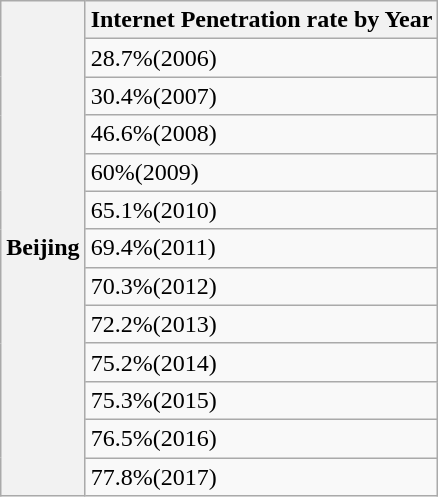<table class="wikitable">
<tr>
<th rowspan="13">Beijing</th>
<th>Internet Penetration rate by Year</th>
</tr>
<tr>
<td>28.7%(2006)</td>
</tr>
<tr>
<td>30.4%(2007)</td>
</tr>
<tr>
<td>46.6%(2008)</td>
</tr>
<tr>
<td>60%(2009)</td>
</tr>
<tr>
<td>65.1%(2010)</td>
</tr>
<tr>
<td>69.4%(2011)</td>
</tr>
<tr>
<td>70.3%(2012)</td>
</tr>
<tr>
<td>72.2%(2013)</td>
</tr>
<tr>
<td>75.2%(2014)</td>
</tr>
<tr>
<td>75.3%(2015)</td>
</tr>
<tr>
<td>76.5%(2016)</td>
</tr>
<tr>
<td>77.8%(2017)</td>
</tr>
</table>
